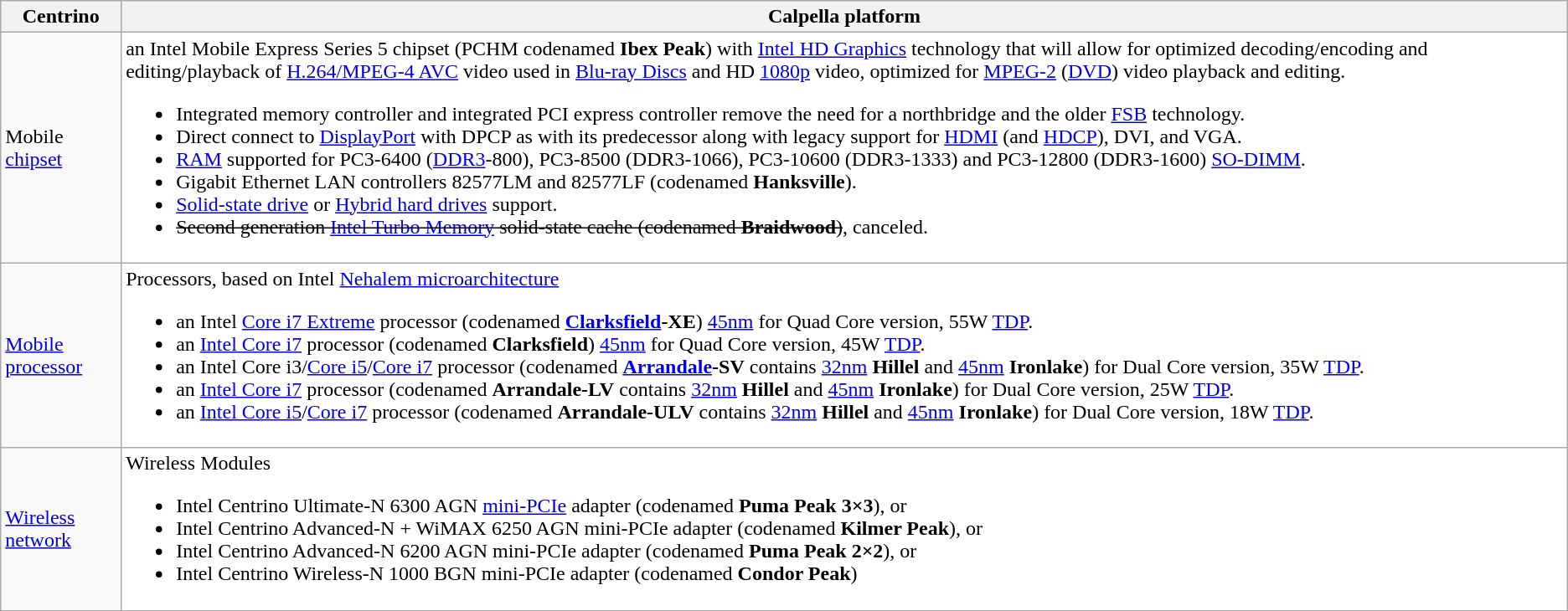<table class="wikitable">
<tr>
<th>Centrino</th>
<th>Calpella platform</th>
</tr>
<tr>
<td>Mobile <a href='#'>chipset</a></td>
<td style="background:white">an Intel Mobile Express Series 5 chipset (PCHM codenamed <strong>Ibex Peak</strong>) with <a href='#'>Intel HD Graphics</a> technology that will allow for optimized decoding/encoding and editing/playback of <a href='#'>H.264/MPEG-4 AVC</a> video used in <a href='#'>Blu-ray Discs</a> and HD <a href='#'>1080p</a> video, optimized for <a href='#'>MPEG-2</a> (<a href='#'>DVD</a>) video playback and editing.<br><ul><li>Integrated memory controller and integrated PCI express controller remove the need for a northbridge and the older <a href='#'>FSB</a> technology.</li><li>Direct connect to <a href='#'>DisplayPort</a> with DPCP as with its predecessor along with legacy support for <a href='#'>HDMI</a> (and <a href='#'>HDCP</a>), DVI, and VGA.</li><li><a href='#'>RAM</a> supported for PC3-6400 (<a href='#'>DDR3</a>-800), PC3-8500 (DDR3-1066), PC3-10600 (DDR3-1333) and PC3-12800 (DDR3-1600) <a href='#'>SO-DIMM</a>.</li><li>Gigabit Ethernet LAN controllers 82577LM and 82577LF (codenamed <strong>Hanksville</strong>).</li><li><a href='#'>Solid-state drive</a> or <a href='#'>Hybrid hard drives</a> support.</li><li><del>Second generation <a href='#'>Intel Turbo Memory</a> solid-state cache (codenamed <strong>Braidwood</strong>)</del>, canceled.</li></ul></td>
</tr>
<tr>
<td><a href='#'>Mobile processor</a></td>
<td style="background:white">Processors, based on Intel <a href='#'>Nehalem microarchitecture</a><br><ul><li>an Intel <a href='#'>Core i7 Extreme</a> processor (codenamed <strong><a href='#'>Clarksfield</a>-XE</strong>) <a href='#'>45nm</a> for Quad Core version, 55W <a href='#'>TDP</a>.</li><li>an <a href='#'>Intel Core i7</a> processor (codenamed <strong>Clarksfield</strong>) <a href='#'>45nm</a> for Quad Core version, 45W <a href='#'>TDP</a>.</li><li>an Intel Core i3/<a href='#'>Core i5</a>/<a href='#'>Core i7</a> processor (codenamed <strong><a href='#'>Arrandale</a>-SV</strong> contains <a href='#'>32nm</a> <strong>Hillel</strong> and <a href='#'>45nm</a> <strong>Ironlake</strong>) for Dual Core version, 35W <a href='#'>TDP</a>.</li><li>an <a href='#'>Intel Core i7</a> processor (codenamed <strong>Arrandale-LV</strong> contains <a href='#'>32nm</a> <strong>Hillel</strong> and <a href='#'>45nm</a> <strong>Ironlake</strong>) for Dual Core version, 25W <a href='#'>TDP</a>.</li><li>an <a href='#'>Intel Core i5</a>/<a href='#'>Core i7</a> processor (codenamed <strong>Arrandale-ULV</strong> contains <a href='#'>32nm</a> <strong>Hillel</strong> and <a href='#'>45nm</a> <strong>Ironlake</strong>) for Dual Core version, 18W <a href='#'>TDP</a>.</li></ul></td>
</tr>
<tr>
<td><a href='#'>Wireless network</a></td>
<td style="background:white">Wireless Modules<br><ul><li>Intel Centrino Ultimate-N 6300 AGN <a href='#'>mini-PCIe</a> adapter (codenamed <strong>Puma Peak 3×3</strong>), or</li><li>Intel Centrino Advanced-N + WiMAX 6250 AGN mini-PCIe adapter (codenamed <strong>Kilmer Peak</strong>), or</li><li>Intel Centrino Advanced-N 6200 AGN mini-PCIe adapter (codenamed <strong>Puma Peak 2×2</strong>), or</li><li>Intel Centrino Wireless-N 1000 BGN mini-PCIe adapter (codenamed <strong>Condor Peak</strong>)</li></ul></td>
</tr>
</table>
